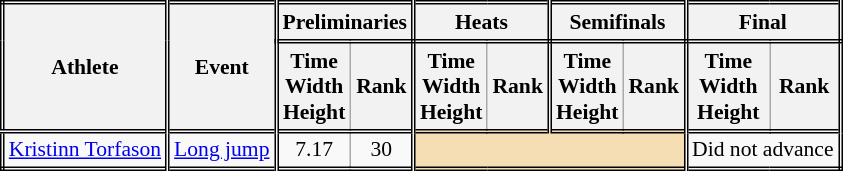<table class=wikitable style="font-size:90%; border: double;">
<tr>
<th rowspan="2" style="border-right:double">Athlete</th>
<th rowspan="2" style="border-right:double">Event</th>
<th colspan="2" style="border-right:double; border-bottom:double;">Preliminaries</th>
<th colspan="2" style="border-right:double; border-bottom:double;">Heats</th>
<th colspan="2" style="border-right:double; border-bottom:double;">Semifinals</th>
<th colspan="2" style="border-right:double; border-bottom:double;">Final</th>
</tr>
<tr>
<th>Time<br>Width<br>Height</th>
<th style="border-right:double">Rank</th>
<th>Time<br>Width<br>Height</th>
<th style="border-right:double">Rank</th>
<th>Time<br>Width<br>Height</th>
<th style="border-right:double">Rank</th>
<th>Time<br>Width<br>Height</th>
<th style="border-right:double">Rank</th>
</tr>
<tr style="border-top: double;">
<td style="border-right:double"><a href='#'>Kristinn Torfason</a></td>
<td style="border-right:double"><a href='#'>Long jump</a></td>
<td align=center>7.17</td>
<td align=center style="border-right:double">30</td>
<td style="border-right:double" colspan= 4 bgcolor="wheat"></td>
<td colspan="2" align=center>Did not advance</td>
</tr>
</table>
